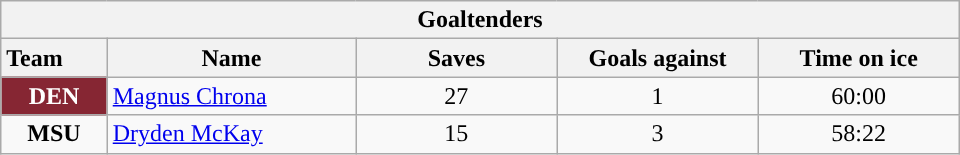<table class="wikitable" style="width:40em; text-align:right;">
<tr>
<th colspan=5>Goaltenders</th>
</tr>
<tr>
<th style="width:4em; text-align:left;">Team</th>
<th style="width:10em;">Name</th>
<th style="width:8em;">Saves</th>
<th style="width:8em;">Goals against</th>
<th style="width:8em;">Time on ice</th>
</tr>
<tr>
<td align=center style="color:white; background:#862633; "><strong>DEN</strong></td>
<td style="text-align:left;"><a href='#'>Magnus Chrona</a></td>
<td align=center>27</td>
<td align=center>1</td>
<td align=center>60:00</td>
</tr>
<tr>
<td align=center><strong>MSU</strong></td>
<td style="text-align:left;"><a href='#'>Dryden McKay</a></td>
<td align=center>15</td>
<td align=center>3</td>
<td align=center>58:22</td>
</tr>
</table>
